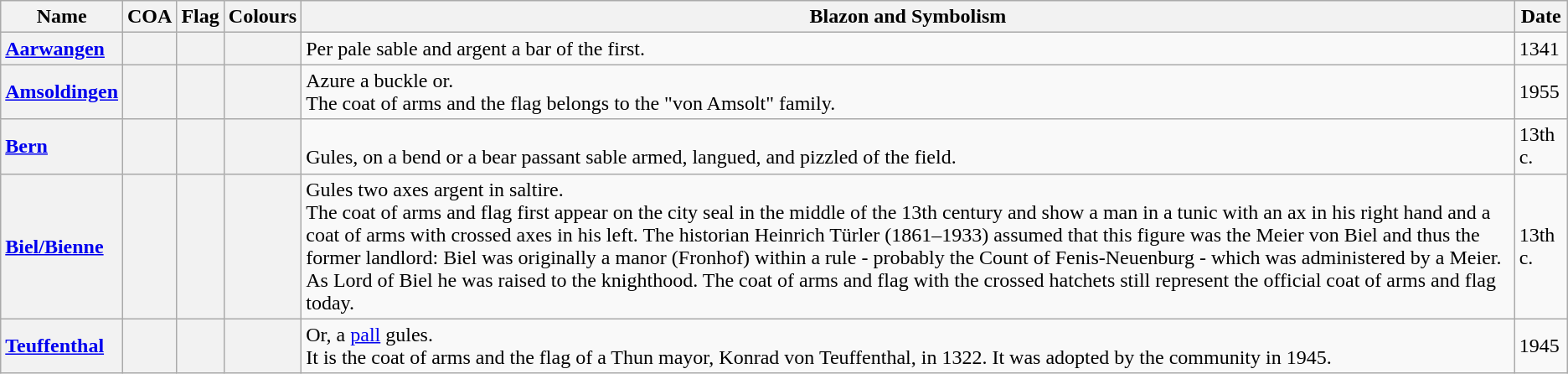<table class="sortable wikitable">
<tr>
<th scope="col">Name</th>
<th scope="col">COA</th>
<th scope="col">Flag</th>
<th scope="col">Colours</th>
<th scope="col">Blazon and Symbolism</th>
<th scope="col">Date</th>
</tr>
<tr>
<th scope="row" style="text-align: left;"><a href='#'>Aarwangen</a></th>
<th></th>
<th></th>
<th></th>
<td>Per pale sable and argent a bar of the first.</td>
<td>1341</td>
</tr>
<tr>
<th scope="row" style="text-align: left;"><a href='#'>Amsoldingen</a></th>
<th></th>
<th></th>
<th></th>
<td>Azure a buckle or.<br>The coat of arms and the flag belongs to the "von Amsolt" family.</td>
<td>1955</td>
</tr>
<tr>
<th scope="row" style="text-align: left;"><a href='#'>Bern</a></th>
<th></th>
<th></th>
<th></th>
<td><br>Gules, on a bend or a bear passant sable armed, langued, and pizzled of the field.</td>
<td>13th c.</td>
</tr>
<tr>
<th scope="row" style="text-align: left;"><a href='#'>Biel/Bienne</a></th>
<th></th>
<th></th>
<th></th>
<td>Gules two axes argent in saltire.<br>The coat of arms and flag first appear on the city seal in the middle of the 13th century and show a man in a tunic with an ax in his right hand and a coat of arms with crossed axes in his left. The historian Heinrich Türler (1861–1933) assumed that this figure was the Meier von Biel and thus the former landlord: Biel was originally a manor (Fronhof) within a rule - probably the Count of Fenis-Neuenburg - which was administered by a Meier. As Lord of Biel he was raised to the knighthood. The coat of arms and flag with the crossed hatchets still represent the official coat of arms and flag today.</td>
<td>13th c.</td>
</tr>
<tr>
<th scope="row" style="text-align: left;"><a href='#'>Teuffenthal</a></th>
<th></th>
<th></th>
<th></th>
<td>Or, a <a href='#'>pall</a> gules.<br>It is the coat of arms and the flag of a Thun mayor, Konrad von Teuffenthal, in 1322. It was adopted by the community in 1945.</td>
<td>1945</td>
</tr>
</table>
